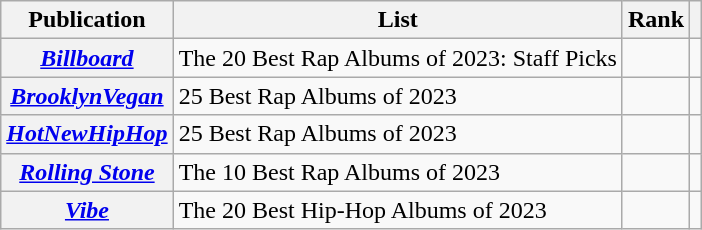<table class="wikitable sortable plainrowheaders">
<tr>
<th scope="col">Publication</th>
<th scope="col">List</th>
<th scope="col">Rank</th>
<th scope="col" class="unsortable"></th>
</tr>
<tr>
<th scope="row"><em><a href='#'>Billboard</a></em></th>
<td>The 20 Best Rap Albums of 2023: Staff Picks</td>
<td></td>
<td></td>
</tr>
<tr>
<th scope="row"><em><a href='#'>BrooklynVegan</a></em></th>
<td>25 Best Rap Albums of 2023</td>
<td></td>
<td></td>
</tr>
<tr>
<th scope="row"><em><a href='#'>HotNewHipHop</a></em></th>
<td>25 Best Rap Albums of 2023</td>
<td></td>
<td></td>
</tr>
<tr>
<th scope="row"><em><a href='#'>Rolling Stone</a></em></th>
<td>The 10 Best Rap Albums of 2023</td>
<td></td>
<td></td>
</tr>
<tr>
<th scope="row"><em><a href='#'>Vibe</a></em></th>
<td>The 20 Best Hip-Hop Albums of 2023</td>
<td></td>
<td></td>
</tr>
</table>
